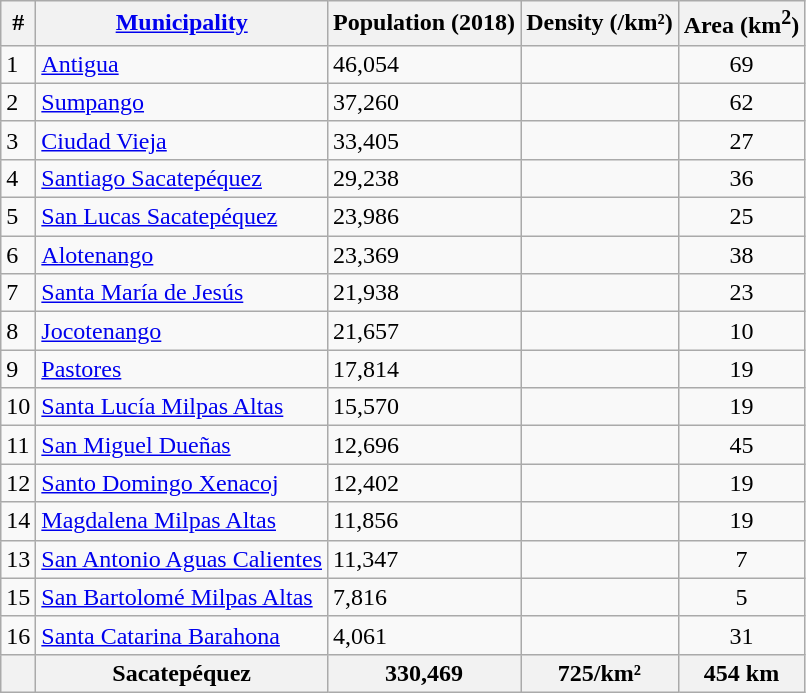<table class="wikitable sortable">
<tr>
<th>#</th>
<th><a href='#'>Municipality</a></th>
<th>Population (2018)</th>
<th>Density (/km²)</th>
<th style="text-align:center">Area (km<sup>2</sup>)</th>
</tr>
<tr>
<td>1</td>
<td><a href='#'>Antigua</a></td>
<td>46,054</td>
<td></td>
<td style="text-align:center">69</td>
</tr>
<tr>
<td>2</td>
<td><a href='#'>Sumpango</a></td>
<td>37,260</td>
<td></td>
<td style="text-align:center">62</td>
</tr>
<tr>
<td>3</td>
<td><a href='#'>Ciudad Vieja</a></td>
<td>33,405</td>
<td></td>
<td style="text-align:center">27</td>
</tr>
<tr>
<td>4</td>
<td><a href='#'>Santiago Sacatepéquez</a></td>
<td>29,238</td>
<td></td>
<td style="text-align:center">36</td>
</tr>
<tr>
<td>5</td>
<td><a href='#'>San Lucas Sacatepéquez</a></td>
<td>23,986</td>
<td></td>
<td style="text-align:center">25</td>
</tr>
<tr>
<td>6</td>
<td><a href='#'>Alotenango</a></td>
<td>23,369</td>
<td></td>
<td style="text-align:center">38</td>
</tr>
<tr>
<td>7</td>
<td><a href='#'>Santa María de Jesús</a></td>
<td>21,938</td>
<td></td>
<td style="text-align:center">23</td>
</tr>
<tr>
<td>8</td>
<td><a href='#'>Jocotenango</a></td>
<td>21,657</td>
<td></td>
<td style="text-align:center">10</td>
</tr>
<tr>
<td>9</td>
<td><a href='#'>Pastores</a></td>
<td>17,814</td>
<td></td>
<td style="text-align:center">19</td>
</tr>
<tr>
<td>10</td>
<td><a href='#'>Santa Lucía Milpas Altas</a></td>
<td>15,570</td>
<td></td>
<td style="text-align:center">19</td>
</tr>
<tr>
<td>11</td>
<td><a href='#'>San Miguel Dueñas</a></td>
<td>12,696</td>
<td></td>
<td style="text-align:center">45</td>
</tr>
<tr>
<td>12</td>
<td><a href='#'>Santo Domingo Xenacoj</a></td>
<td>12,402</td>
<td></td>
<td style="text-align:center">19</td>
</tr>
<tr>
<td>14</td>
<td><a href='#'>Magdalena Milpas Altas</a></td>
<td>11,856</td>
<td></td>
<td style="text-align:center">19</td>
</tr>
<tr>
<td>13</td>
<td><a href='#'>San Antonio Aguas Calientes</a></td>
<td>11,347</td>
<td></td>
<td style="text-align:center">7</td>
</tr>
<tr>
<td>15</td>
<td><a href='#'>San Bartolomé Milpas Altas</a></td>
<td>7,816</td>
<td></td>
<td style="text-align:center">5</td>
</tr>
<tr>
<td>16</td>
<td><a href='#'>Santa Catarina Barahona</a></td>
<td>4,061</td>
<td></td>
<td style="text-align:center">31</td>
</tr>
<tr>
<th></th>
<th>Sacatepéquez</th>
<th>330,469</th>
<th>725/km²</th>
<th style="text-align:center">454 km</th>
</tr>
</table>
